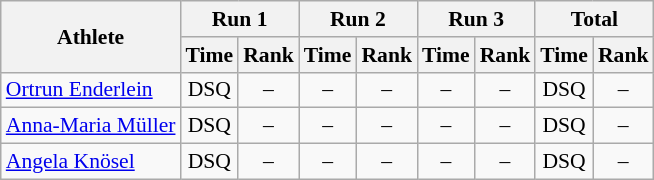<table class="wikitable" border="1" style="font-size:90%">
<tr>
<th rowspan="2">Athlete</th>
<th colspan="2">Run 1</th>
<th colspan="2">Run 2</th>
<th colspan="2">Run 3</th>
<th colspan="2">Total</th>
</tr>
<tr>
<th>Time</th>
<th>Rank</th>
<th>Time</th>
<th>Rank</th>
<th>Time</th>
<th>Rank</th>
<th>Time</th>
<th>Rank</th>
</tr>
<tr>
<td><a href='#'>Ortrun Enderlein</a></td>
<td align="center">DSQ</td>
<td align="center">–</td>
<td align="center">–</td>
<td align="center">–</td>
<td align="center">–</td>
<td align="center">–</td>
<td align="center">DSQ</td>
<td align="center">–</td>
</tr>
<tr>
<td><a href='#'>Anna-Maria Müller</a></td>
<td align="center">DSQ</td>
<td align="center">–</td>
<td align="center">–</td>
<td align="center">–</td>
<td align="center">–</td>
<td align="center">–</td>
<td align="center">DSQ</td>
<td align="center">–</td>
</tr>
<tr>
<td><a href='#'>Angela Knösel</a></td>
<td align="center">DSQ</td>
<td align="center">–</td>
<td align="center">–</td>
<td align="center">–</td>
<td align="center">–</td>
<td align="center">–</td>
<td align="center">DSQ</td>
<td align="center">–</td>
</tr>
</table>
